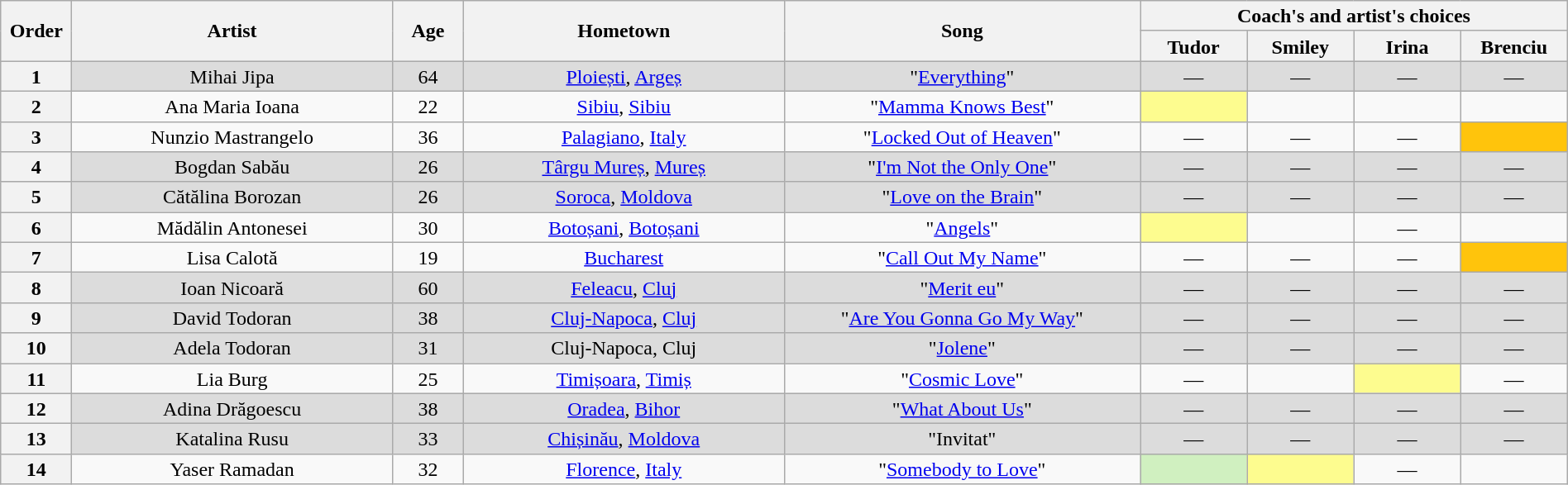<table class="wikitable" style="text-align:center; line-height:17px; width:100%;">
<tr>
<th scope="col" rowspan="2" style="width:04%;">Order</th>
<th scope="col" rowspan="2" style="width:18%;">Artist</th>
<th scope="col" rowspan="2" style="width:04%;">Age</th>
<th scope="col" rowspan="2" style="width:18%;">Hometown</th>
<th scope="col" rowspan="2" style="width:20%;">Song</th>
<th scope="col" colspan="4" style="width:24%;">Coach's and artist's choices</th>
</tr>
<tr>
<th style="width:06%;">Tudor</th>
<th style="width:06%;">Smiley</th>
<th style="width:06%;">Irina</th>
<th style="width:06%;">Brenciu</th>
</tr>
<tr style="background:#DCDCDC;">
<th>1</th>
<td>Mihai Jipa</td>
<td>64</td>
<td><a href='#'>Ploiești</a>, <a href='#'>Argeș</a></td>
<td>"<a href='#'>Everything</a>"</td>
<td>—</td>
<td>—</td>
<td>—</td>
<td>—</td>
</tr>
<tr>
<th>2</th>
<td>Ana Maria Ioana</td>
<td>22</td>
<td><a href='#'>Sibiu</a>, <a href='#'>Sibiu</a></td>
<td>"<a href='#'>Mamma Knows Best</a>"</td>
<td style="background:#FDFC8F;"></td>
<td></td>
<td></td>
<td></td>
</tr>
<tr>
<th>3</th>
<td>Nunzio Mastrangelo</td>
<td>36</td>
<td><a href='#'>Palagiano</a>, <a href='#'>Italy</a></td>
<td>"<a href='#'>Locked Out of Heaven</a>"</td>
<td>—</td>
<td>—</td>
<td>—</td>
<td style="background:#FFC40C;"></td>
</tr>
<tr style="background:#DCDCDC;">
<th>4</th>
<td>Bogdan Sabău</td>
<td>26</td>
<td><a href='#'>Târgu Mureș</a>, <a href='#'>Mureș</a></td>
<td>"<a href='#'>I'm Not the Only One</a>"</td>
<td>—</td>
<td>—</td>
<td>—</td>
<td>—</td>
</tr>
<tr style="background:#DCDCDC;">
<th>5</th>
<td>Cătălina Borozan</td>
<td>26</td>
<td><a href='#'>Soroca</a>, <a href='#'>Moldova</a></td>
<td>"<a href='#'>Love on the Brain</a>"</td>
<td>—</td>
<td>—</td>
<td>—</td>
<td>—</td>
</tr>
<tr>
<th>6</th>
<td>Mădălin Antonesei</td>
<td>30</td>
<td><a href='#'>Botoșani</a>, <a href='#'>Botoșani</a></td>
<td>"<a href='#'>Angels</a>"</td>
<td style="background:#FDFC8F;"></td>
<td></td>
<td>—</td>
<td></td>
</tr>
<tr>
<th>7</th>
<td>Lisa Calotă</td>
<td>19</td>
<td><a href='#'>Bucharest</a></td>
<td>"<a href='#'>Call Out My Name</a>"</td>
<td>—</td>
<td>—</td>
<td>—</td>
<td style="background:#FFC40C;"></td>
</tr>
<tr style="background:#DCDCDC;">
<th>8</th>
<td>Ioan Nicoară</td>
<td>60</td>
<td><a href='#'>Feleacu</a>, <a href='#'>Cluj</a></td>
<td>"<a href='#'>Merit eu</a>"</td>
<td>—</td>
<td>—</td>
<td>—</td>
<td>—</td>
</tr>
<tr style="background:#DCDCDC;">
<th>9</th>
<td>David Todoran</td>
<td>38</td>
<td><a href='#'>Cluj-Napoca</a>, <a href='#'>Cluj</a></td>
<td>"<a href='#'>Are You Gonna Go My Way</a>"</td>
<td>—</td>
<td>—</td>
<td>—</td>
<td>—</td>
</tr>
<tr style="background:#DCDCDC;">
<th>10</th>
<td>Adela Todoran</td>
<td>31</td>
<td>Cluj-Napoca, Cluj</td>
<td>"<a href='#'>Jolene</a>"</td>
<td>—</td>
<td>—</td>
<td>—</td>
<td>—</td>
</tr>
<tr>
<th>11</th>
<td>Lia Burg</td>
<td>25</td>
<td><a href='#'>Timișoara</a>, <a href='#'>Timiș</a></td>
<td>"<a href='#'>Cosmic Love</a>"</td>
<td>—</td>
<td></td>
<td style="background:#FDFC8F;"></td>
<td>—</td>
</tr>
<tr style="background:#DCDCDC;">
<th>12</th>
<td>Adina Drăgoescu</td>
<td>38</td>
<td><a href='#'>Oradea</a>, <a href='#'>Bihor</a></td>
<td>"<a href='#'>What About Us</a>"</td>
<td>—</td>
<td>—</td>
<td>—</td>
<td>—</td>
</tr>
<tr style="background:#DCDCDC;">
<th>13</th>
<td>Katalina Rusu</td>
<td>33</td>
<td><a href='#'>Chișinău</a>, <a href='#'>Moldova</a></td>
<td>"Invitat"</td>
<td>—</td>
<td>—</td>
<td>—</td>
<td>—</td>
</tr>
<tr>
<th>14</th>
<td>Yaser Ramadan</td>
<td>32</td>
<td><a href='#'>Florence</a>, <a href='#'>Italy</a></td>
<td>"<a href='#'>Somebody to Love</a>"</td>
<td bgcolor="#d0f0c0"><strong></strong></td>
<td style="background:#FDFC8F;"></td>
<td>—</td>
<td></td>
</tr>
</table>
